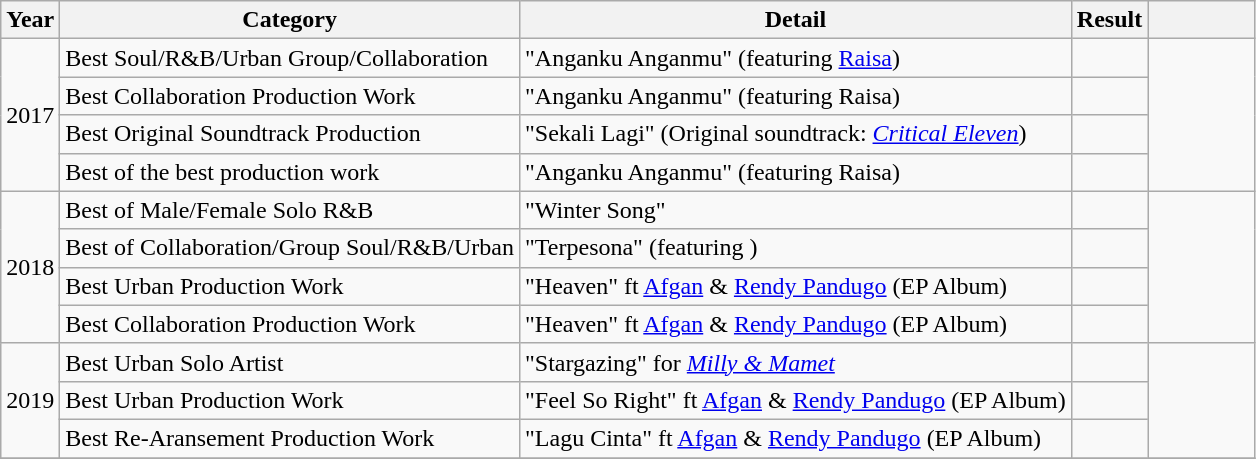<table class="wikitable">
<tr>
<th>Year</th>
<th>Category</th>
<th>Detail</th>
<th>Result</th>
<th scope="col" style="width:4em;"></th>
</tr>
<tr>
<td align="center" rowspan="4">2017</td>
<td>Best Soul/R&B/Urban Group/Collaboration</td>
<td>"Anganku Anganmu" (featuring <a href='#'>Raisa</a>)</td>
<td></td>
<td rowspan="4" scope="row" style="text-align:center"></td>
</tr>
<tr>
<td>Best Collaboration Production Work</td>
<td>"Anganku Anganmu" (featuring Raisa)</td>
<td></td>
</tr>
<tr>
<td>Best Original Soundtrack Production</td>
<td>"Sekali Lagi" (Original soundtrack: <em><a href='#'>Critical Eleven</a></em>)</td>
<td></td>
</tr>
<tr>
<td>Best of the best production work</td>
<td>"Anganku Anganmu" (featuring Raisa)</td>
<td></td>
</tr>
<tr>
<td align="center" rowspan="4">2018</td>
<td>Best of Male/Female Solo R&B</td>
<td>"Winter Song"</td>
<td></td>
<td rowspan="4" scope="row" style="text-align:center"></td>
</tr>
<tr>
<td>Best of Collaboration/Group Soul/R&B/Urban</td>
<td>"Terpesona" (featuring )</td>
<td></td>
</tr>
<tr>
<td>Best Urban Production Work</td>
<td>"Heaven" ft <a href='#'>Afgan</a> & <a href='#'>Rendy Pandugo</a> (EP Album)</td>
<td></td>
</tr>
<tr>
<td>Best Collaboration Production Work</td>
<td>"Heaven" ft <a href='#'>Afgan</a> & <a href='#'>Rendy Pandugo</a> (EP Album)</td>
<td></td>
</tr>
<tr>
<td align="center" rowspan="3">2019</td>
<td>Best Urban Solo Artist</td>
<td>"Stargazing" for <em><a href='#'>Milly & Mamet</a></em></td>
<td></td>
<td rowspan="3" scope="row" style="text-align:center"></td>
</tr>
<tr>
<td>Best Urban Production Work</td>
<td>"Feel So Right" ft <a href='#'>Afgan</a> & <a href='#'>Rendy Pandugo</a> (EP Album)</td>
<td></td>
</tr>
<tr>
<td>Best Re-Aransement Production Work</td>
<td>"Lagu Cinta" ft <a href='#'>Afgan</a> & <a href='#'>Rendy Pandugo</a> (EP Album)</td>
<td></td>
</tr>
<tr>
</tr>
</table>
